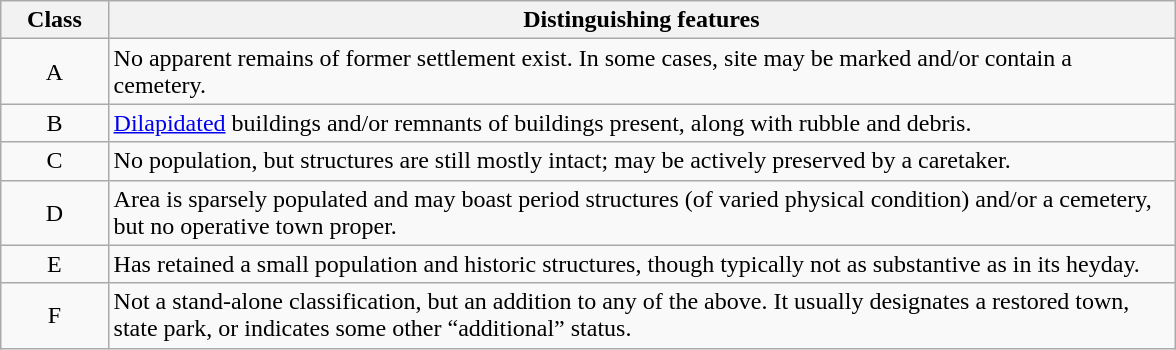<table class="wikitable unsortable plainrowheaders" style="width:62%">
<tr>
<th style="width:1%">Class</th>
<th style="width:20%">Distinguishing features</th>
</tr>
<tr>
<td style="text-align:center;">A</td>
<td>No apparent remains of former settlement exist. In some cases, site may be marked and/or contain a cemetery.</td>
</tr>
<tr>
<td style="text-align:center;">B</td>
<td><a href='#'>Dilapidated</a> buildings and/or remnants of buildings present, along with rubble and debris.</td>
</tr>
<tr>
<td style="text-align:center;">C</td>
<td>No population, but structures are still mostly intact; may be actively preserved by a caretaker.</td>
</tr>
<tr>
<td style="text-align:center;">D</td>
<td>Area is sparsely populated and may boast period structures (of varied physical condition) and/or a cemetery, but no operative town proper.</td>
</tr>
<tr>
<td style="text-align:center;">E</td>
<td>Has retained a small population and historic structures, though typically not as substantive as in its heyday.</td>
</tr>
<tr>
<td style="text-align:center;">F</td>
<td>Not a stand-alone classification, but an addition to any of the above. It usually designates a restored town, state park, or indicates some other “additional” status.</td>
</tr>
</table>
